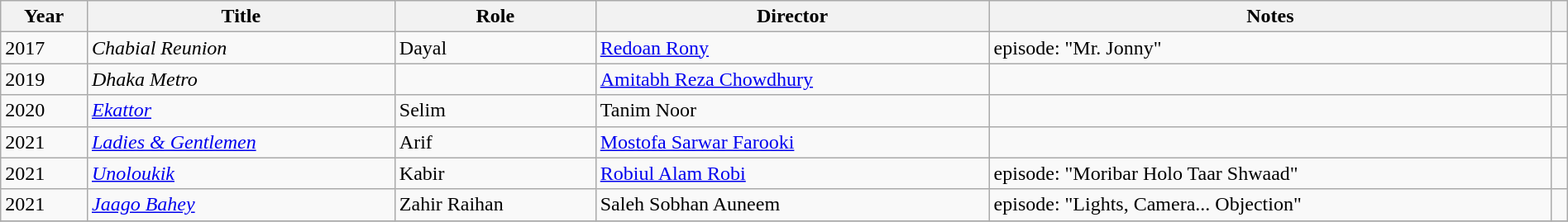<table class="wikitable plainrowheaders sortable" style="width:100%;">
<tr>
<th scope="col">Year</th>
<th scope="col">Title</th>
<th scope="col">Role</th>
<th scope="col">Director</th>
<th scope="col" class="unsortable">Notes</th>
<th scope="col" class="unsortable"></th>
</tr>
<tr>
<td>2017</td>
<td><em>Chabial Reunion</em></td>
<td>Dayal</td>
<td><a href='#'>Redoan Rony</a></td>
<td>episode: "Mr. Jonny"</td>
<td style= "text-align:center;"></td>
</tr>
<tr>
<td>2019</td>
<td><em>Dhaka Metro</em></td>
<td></td>
<td><a href='#'>Amitabh Reza Chowdhury</a></td>
<td></td>
<td style= "text-align:center;"></td>
</tr>
<tr>
<td>2020</td>
<td><em><a href='#'>Ekattor</a></em></td>
<td>Selim</td>
<td>Tanim Noor</td>
<td></td>
<td style= "text-align:center;"></td>
</tr>
<tr>
<td>2021</td>
<td><em><a href='#'>Ladies & Gentlemen</a></em></td>
<td>Arif</td>
<td><a href='#'>Mostofa Sarwar Farooki</a></td>
<td></td>
<td style= "text-align:center;"></td>
</tr>
<tr>
<td>2021</td>
<td><em><a href='#'>Unoloukik</a></em></td>
<td>Kabir</td>
<td><a href='#'>Robiul Alam Robi</a></td>
<td>episode: "Moribar Holo Taar Shwaad"</td>
<td style= "text-align:center;"></td>
</tr>
<tr>
<td>2021</td>
<td><em><a href='#'>Jaago Bahey</a></em></td>
<td>Zahir Raihan</td>
<td>Saleh Sobhan Auneem</td>
<td>episode: "Lights, Camera... Objection"</td>
<td style= "text-align:center;"></td>
</tr>
<tr>
</tr>
</table>
